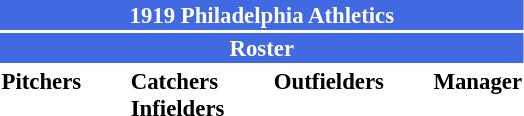<table class="toccolours" style="font-size: 95%;">
<tr>
<th colspan="10" style="background-color: #4169e1; color: white; text-align: center;">1919 Philadelphia Athletics</th>
</tr>
<tr>
<td colspan="10" style="background-color: #4169e1; color: white; text-align: center;"><strong>Roster</strong></td>
</tr>
<tr>
<td valign="top"><strong>Pitchers</strong><br>





















</td>
<td width="25px"></td>
<td valign="top"><strong>Catchers</strong><br>



<strong>Infielders</strong>












</td>
<td width="25px"></td>
<td valign="top"><strong>Outfielders</strong><br>







</td>
<td width="25px"></td>
<td valign="top"><strong>Manager</strong><br></td>
</tr>
</table>
